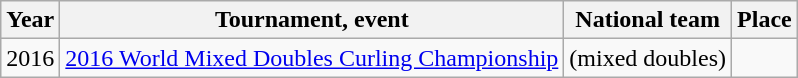<table class="wikitable">
<tr>
<th scope="col">Year</th>
<th scope="col">Tournament, event</th>
<th scope="col">National team</th>
<th scope="col">Place</th>
</tr>
<tr>
<td>2016</td>
<td><a href='#'>2016 World Mixed Doubles Curling Championship</a></td>
<td> (mixed doubles)</td>
<td></td>
</tr>
</table>
